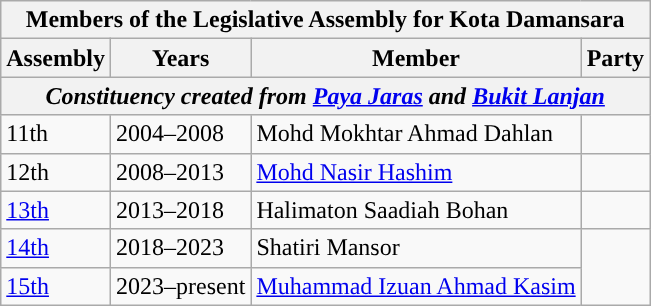<table class=wikitable>
<tr>
<th colspan=4>Members of the Legislative Assembly for Kota Damansara</th>
</tr>
<tr>
<th>Assembly</th>
<th>Years</th>
<th>Member</th>
<th>Party</th>
</tr>
<tr>
<th colspan=4 align=center><em>Constituency created from <a href='#'>Paya Jaras</a> and <a href='#'>Bukit Lanjan</a></em></th>
</tr>
<tr>
<td>11th</td>
<td>2004–2008</td>
<td>Mohd Mokhtar Ahmad Dahlan</td>
<td></td>
</tr>
<tr>
<td>12th</td>
<td>2008–2013</td>
<td><a href='#'>Mohd Nasir Hashim</a></td>
<td></td>
</tr>
<tr>
<td><a href='#'>13th</a></td>
<td>2013–2018</td>
<td>Halimaton Saadiah Bohan</td>
<td></td>
</tr>
<tr>
<td><a href='#'>14th</a></td>
<td>2018–2023</td>
<td>Shatiri Mansor</td>
<td rowspan="2"></td>
</tr>
<tr>
<td><a href='#'>15th</a></td>
<td>2023–present</td>
<td><a href='#'>Muhammad Izuan Ahmad Kasim</a></td>
</tr>
</table>
